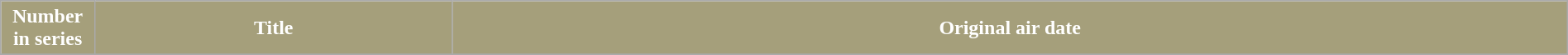<table class="wikitable plainrowheaders" style="width:100%; margin:auto;">
<tr>
<th style="background:#a59f7b; color:#ffffff; width:6%;">Number in series</th>
<th style="background:#a59f7b; color:#ffffff;">Title</th>
<th style="background:#a59f7b; color:#ffffff;">Original air date</th>
</tr>
<tr>
</tr>
</table>
